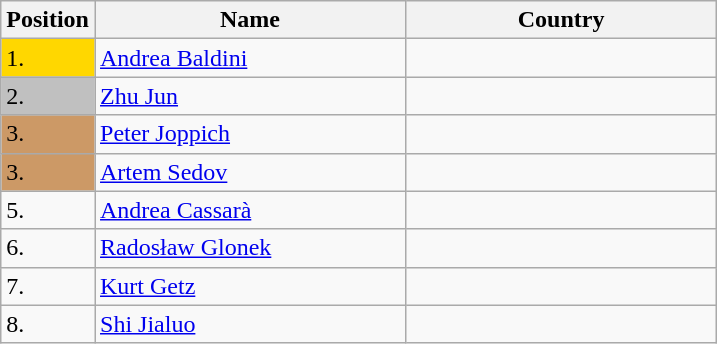<table class="wikitable">
<tr>
<th width="10">Position</th>
<th width="200">Name</th>
<th width="200">Country</th>
</tr>
<tr>
<td bgcolor="gold">1.</td>
<td><a href='#'>Andrea Baldini</a></td>
<td></td>
</tr>
<tr>
<td bgcolor="silver">2.</td>
<td><a href='#'>Zhu Jun</a></td>
<td></td>
</tr>
<tr>
<td bgcolor="#CC9966">3.</td>
<td><a href='#'>Peter Joppich</a></td>
<td></td>
</tr>
<tr>
<td bgcolor="#CC9966">3.</td>
<td><a href='#'>Artem Sedov</a></td>
<td></td>
</tr>
<tr>
<td>5.</td>
<td><a href='#'>Andrea Cassarà</a></td>
<td></td>
</tr>
<tr>
<td>6.</td>
<td><a href='#'>Radosław Glonek</a></td>
<td></td>
</tr>
<tr>
<td>7.</td>
<td><a href='#'>Kurt Getz</a></td>
<td></td>
</tr>
<tr>
<td>8.</td>
<td><a href='#'>Shi Jialuo</a></td>
<td></td>
</tr>
</table>
